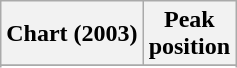<table class="wikitable plainrowheaders sortable" style="text-align:center;">
<tr>
<th scope="col">Chart (2003)</th>
<th scope="col">Peak<br>position</th>
</tr>
<tr>
</tr>
<tr>
</tr>
</table>
